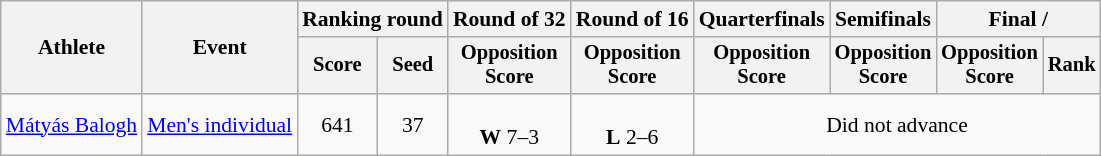<table class="wikitable" style="font-size:90%">
<tr>
<th rowspan=2>Athlete</th>
<th rowspan=2>Event</th>
<th colspan="2">Ranking round</th>
<th>Round of 32</th>
<th>Round of 16</th>
<th>Quarterfinals</th>
<th>Semifinals</th>
<th colspan="2">Final / </th>
</tr>
<tr style="font-size:95%">
<th>Score</th>
<th>Seed</th>
<th>Opposition<br>Score</th>
<th>Opposition<br>Score</th>
<th>Opposition<br>Score</th>
<th>Opposition<br>Score</th>
<th>Opposition<br>Score</th>
<th>Rank</th>
</tr>
<tr align=center>
<td align=left><a href='#'>Mátyás Balogh</a></td>
<td align=left><a href='#'>Men's individual</a></td>
<td>641</td>
<td>37</td>
<td><br><strong>W</strong> 7–3</td>
<td><br><strong>L</strong> 2–6</td>
<td colspan=4>Did not advance</td>
</tr>
</table>
